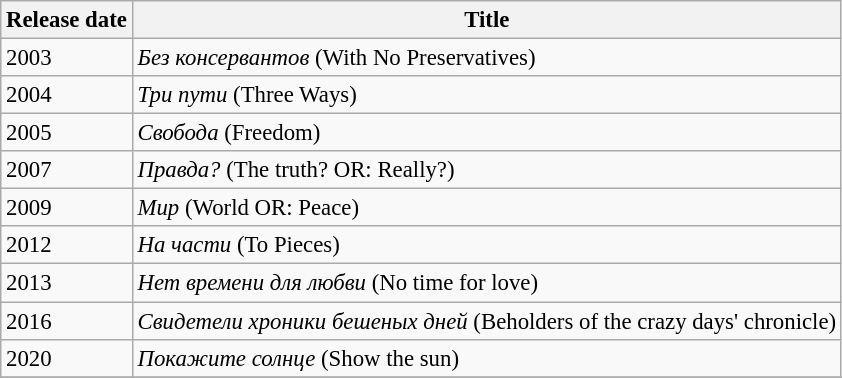<table class="wikitable" style="font-size:95%;">
<tr>
<th>Release date</th>
<th>Title</th>
</tr>
<tr>
<td>2003</td>
<td><em>Без консервантов</em> (With No Preservatives)</td>
</tr>
<tr>
<td>2004</td>
<td><em>Три пути</em> (Three Ways)</td>
</tr>
<tr>
<td>2005</td>
<td><em>Свобода</em> (Freedom)</td>
</tr>
<tr>
<td>2007</td>
<td><em>Правда?</em> (The truth? OR: Really?)</td>
</tr>
<tr>
<td>2009</td>
<td><em>Мир</em> (World OR: Peace)</td>
</tr>
<tr>
<td>2012</td>
<td><em>На части</em> (To Pieces)</td>
</tr>
<tr>
<td>2013</td>
<td><em>Нет времени для любви</em> (No time for love)</td>
</tr>
<tr>
<td>2016</td>
<td><em>Свидетели хроники бешеных дней</em> (Beholders of the crazy days' chronicle)</td>
</tr>
<tr>
<td>2020</td>
<td><em>Покажите солнце</em> (Show the sun)</td>
</tr>
<tr>
</tr>
</table>
